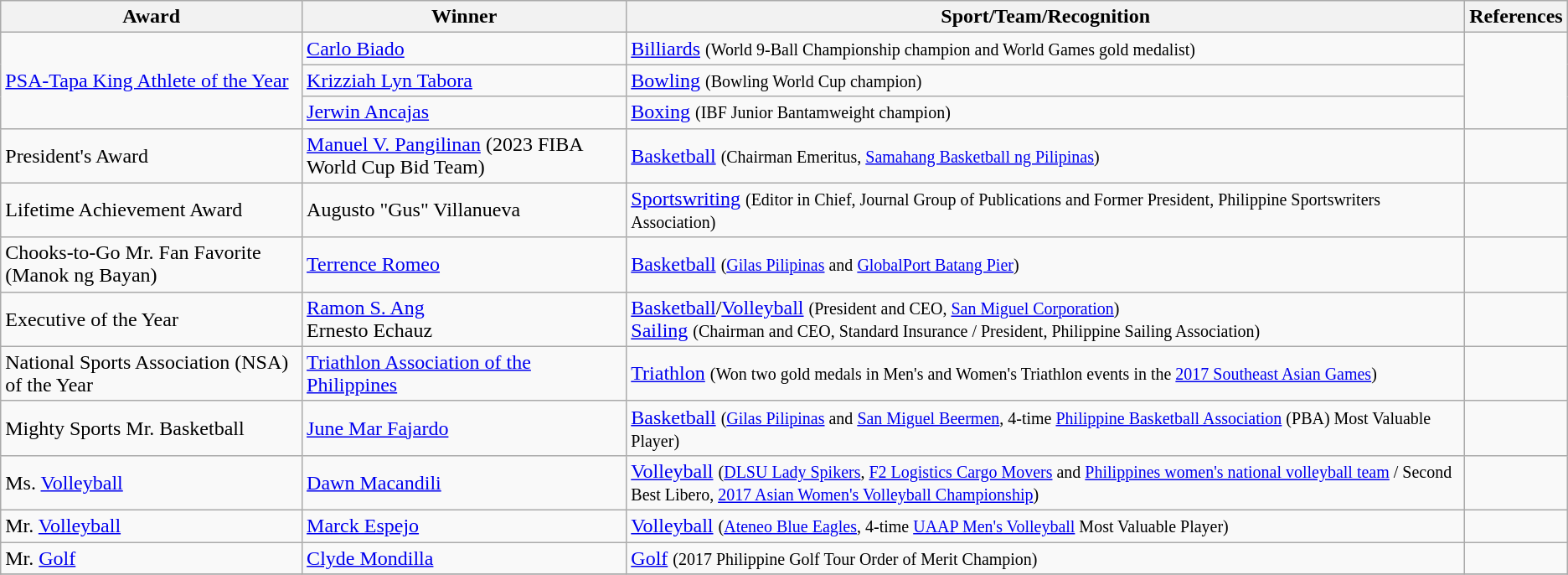<table class="wikitable">
<tr>
<th>Award</th>
<th>Winner</th>
<th>Sport/Team/Recognition</th>
<th>References</th>
</tr>
<tr>
<td rowspan=3><a href='#'>PSA-Tapa King Athlete of the Year</a></td>
<td><a href='#'>Carlo Biado</a></td>
<td><a href='#'>Billiards</a> <small>(World 9-Ball Championship champion and World Games gold medalist)</small></td>
<td rowspan=3></td>
</tr>
<tr>
<td><a href='#'>Krizziah Lyn Tabora</a></td>
<td><a href='#'>Bowling</a> <small>(Bowling World Cup champion)</small></td>
</tr>
<tr>
<td><a href='#'>Jerwin Ancajas</a></td>
<td><a href='#'>Boxing</a> <small>(IBF Junior Bantamweight champion)</small></td>
</tr>
<tr>
<td>President's Award</td>
<td><a href='#'>Manuel V. Pangilinan</a> (2023 FIBA World Cup Bid Team)</td>
<td><a href='#'>Basketball</a> <small>(Chairman Emeritus, <a href='#'>Samahang Basketball ng Pilipinas</a>)</small></td>
<td></td>
</tr>
<tr>
<td>Lifetime Achievement Award</td>
<td>Augusto "Gus" Villanueva</td>
<td><a href='#'>Sportswriting</a> <small>(Editor in Chief, Journal Group of Publications and Former President, Philippine Sportswriters Association)</small></td>
<td></td>
</tr>
<tr>
<td>Chooks-to-Go Mr. Fan Favorite (Manok ng Bayan)</td>
<td><a href='#'>Terrence Romeo</a></td>
<td><a href='#'>Basketball</a> <small>(<a href='#'>Gilas Pilipinas</a> and <a href='#'>GlobalPort Batang Pier</a>)</small></td>
<td></td>
</tr>
<tr>
<td>Executive of the Year</td>
<td><a href='#'>Ramon S. Ang</a> <br> Ernesto Echauz</td>
<td><a href='#'>Basketball</a>/<a href='#'>Volleyball</a> <small>(President and CEO, <a href='#'>San Miguel Corporation</a>)</small> <br> <a href='#'>Sailing</a> <small>(Chairman and CEO, Standard Insurance / President, Philippine Sailing Association)</small></td>
<td></td>
</tr>
<tr>
<td>National Sports Association (NSA) of the Year</td>
<td><a href='#'>Triathlon Association of the Philippines</a></td>
<td><a href='#'>Triathlon</a> <small>(Won two gold medals in Men's and Women's Triathlon events in the <a href='#'>2017 Southeast Asian Games</a>)</small></td>
<td></td>
</tr>
<tr>
<td>Mighty Sports Mr. Basketball</td>
<td><a href='#'>June Mar Fajardo</a></td>
<td><a href='#'>Basketball</a> <small>(<a href='#'>Gilas Pilipinas</a> and <a href='#'>San Miguel Beermen</a>, 4-time <a href='#'>Philippine Basketball Association</a> (PBA) Most Valuable Player)</small></td>
<td></td>
</tr>
<tr>
<td>Ms. <a href='#'>Volleyball</a></td>
<td><a href='#'>Dawn Macandili</a></td>
<td><a href='#'>Volleyball</a> <small>(<a href='#'>DLSU Lady Spikers</a>, <a href='#'>F2 Logistics Cargo Movers</a> and <a href='#'>Philippines women's national volleyball team</a> / Second Best Libero, <a href='#'>2017 Asian Women's Volleyball Championship</a>)</small></td>
<td></td>
</tr>
<tr>
<td>Mr. <a href='#'>Volleyball</a></td>
<td><a href='#'>Marck Espejo</a></td>
<td><a href='#'>Volleyball</a> <small>(<a href='#'>Ateneo Blue Eagles</a>, 4-time <a href='#'>UAAP Men's Volleyball</a> Most Valuable Player)</small></td>
<td></td>
</tr>
<tr>
<td>Mr. <a href='#'>Golf</a></td>
<td><a href='#'>Clyde Mondilla</a></td>
<td><a href='#'>Golf</a> <small>(2017 Philippine Golf Tour Order of Merit Champion)</small></td>
<td></td>
</tr>
<tr>
</tr>
</table>
